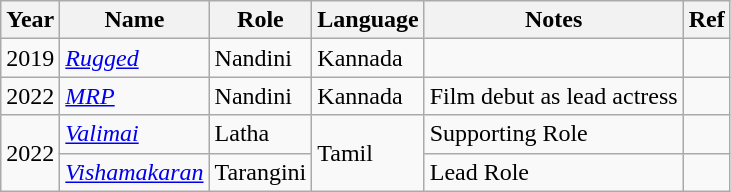<table class="wikitable">
<tr>
<th>Year</th>
<th>Name</th>
<th>Role</th>
<th>Language</th>
<th>Notes</th>
<th>Ref</th>
</tr>
<tr>
<td>2019</td>
<td><em><a href='#'>Rugged</a></em></td>
<td>Nandini</td>
<td>Kannada</td>
<td></td>
<td></td>
</tr>
<tr>
<td>2022</td>
<td><em><a href='#'>MRP</a></em></td>
<td>Nandini</td>
<td>Kannada</td>
<td>Film debut as lead actress</td>
<td></td>
</tr>
<tr>
<td rowspan="2">2022</td>
<td><em><a href='#'>Valimai</a></em></td>
<td>Latha</td>
<td rowspan="2">Tamil</td>
<td>Supporting Role</td>
<td></td>
</tr>
<tr>
<td><em><a href='#'>Vishamakaran</a></em></td>
<td>Tarangini</td>
<td>Lead Role</td>
<td></td>
</tr>
</table>
